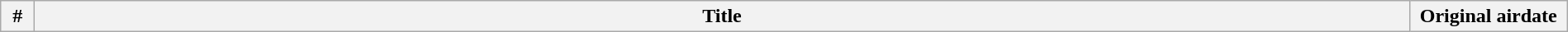<table class="wikitable plainrowheaders" style="width:100%; margin:auto;">
<tr>
<th width="20">#</th>
<th>Title</th>
<th width="120">Original airdate<br>
 


</th>
</tr>
</table>
